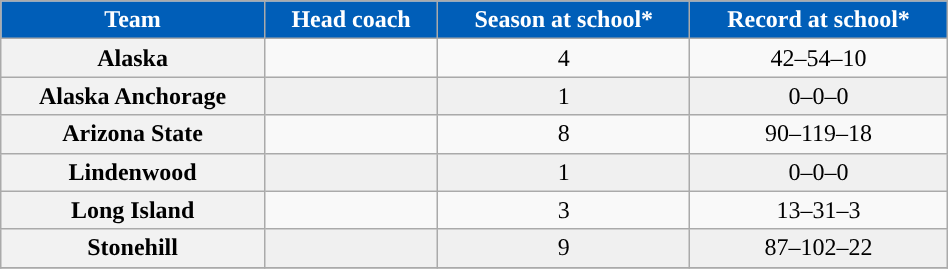<table class="wikitable sortable" style="text-align: center; "width=50%">
<tr>
<th style="color:white; background:#005EB8">Team</th>
<th style="color:white; background:#005EB8">Head coach</th>
<th style="color:white; background:#005EB8">Season at school*</th>
<th style="color:white; background:#005EB8">Record at school*</th>
</tr>
<tr>
<th>Alaska</th>
<td></td>
<td>4</td>
<td>42–54–10</td>
</tr>
<tr bgcolor=f0f0f0>
<th>Alaska Anchorage</th>
<td></td>
<td>1</td>
<td>0–0–0</td>
</tr>
<tr>
<th>Arizona State</th>
<td></td>
<td>8</td>
<td>90–119–18</td>
</tr>
<tr bgcolor=f0f0f0>
<th>Lindenwood</th>
<td></td>
<td>1</td>
<td>0–0–0</td>
</tr>
<tr>
<th>Long Island</th>
<td></td>
<td>3</td>
<td>13–31–3</td>
</tr>
<tr bgcolor=f0f0f0>
<th>Stonehill</th>
<td></td>
<td>9</td>
<td>87–102–22</td>
</tr>
<tr>
</tr>
</table>
